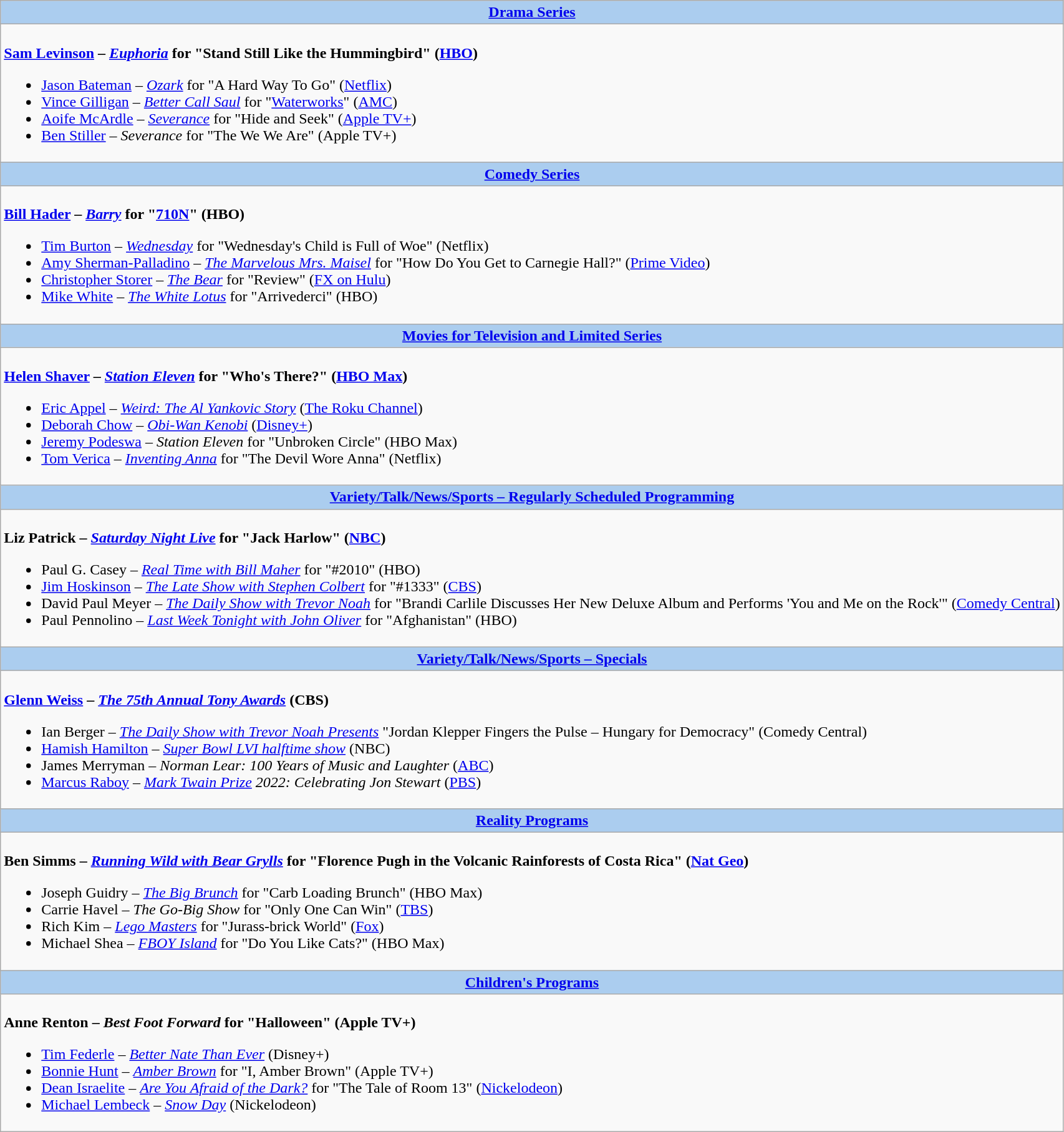<table class=wikitable style="width="100%">
<tr>
<th colspan="2" style="background:#abcdef;"><a href='#'>Drama Series</a></th>
</tr>
<tr>
<td colspan="2" style="vertical-align:top;"><br><strong><a href='#'>Sam Levinson</a> – <em><a href='#'>Euphoria</a></em> for "Stand Still Like the Hummingbird" (<a href='#'>HBO</a>)</strong><ul><li><a href='#'>Jason Bateman</a> – <em><a href='#'>Ozark</a></em> for "A Hard Way To Go" (<a href='#'>Netflix</a>)</li><li><a href='#'>Vince Gilligan</a> – <em><a href='#'>Better Call Saul</a></em> for "<a href='#'>Waterworks</a>" (<a href='#'>AMC</a>)</li><li><a href='#'>Aoife McArdle</a> – <em><a href='#'>Severance</a></em> for "Hide and Seek" (<a href='#'>Apple TV+</a>)</li><li><a href='#'>Ben Stiller</a> – <em>Severance</em> for "The We We Are" (Apple TV+)</li></ul></td>
</tr>
<tr>
<th colspan="2" style="background:#abcdef;"><a href='#'>Comedy Series</a></th>
</tr>
<tr>
<td colspan="2" style="vertical-align:top;"><br><strong><a href='#'>Bill Hader</a> – <em><a href='#'>Barry</a></em> for "<a href='#'>710N</a>" (HBO)</strong><ul><li><a href='#'>Tim Burton</a> – <em><a href='#'>Wednesday</a></em> for "Wednesday's Child is Full of Woe" (Netflix)</li><li><a href='#'>Amy Sherman-Palladino</a> – <em><a href='#'>The Marvelous Mrs. Maisel</a></em> for "How Do You Get to Carnegie Hall?" (<a href='#'>Prime Video</a>)</li><li><a href='#'>Christopher Storer</a> – <em><a href='#'>The Bear</a></em> for "Review" (<a href='#'>FX on Hulu</a>)</li><li><a href='#'>Mike White</a> – <em><a href='#'>The White Lotus</a></em> for "Arrivederci" (HBO)</li></ul></td>
</tr>
<tr>
<th colspan="2" style="background:#abcdef;"><a href='#'>Movies for Television and Limited Series</a></th>
</tr>
<tr>
<td colspan="2" style="vertical-align:top;"><br><strong><a href='#'>Helen Shaver</a> – <em><a href='#'>Station Eleven</a></em> for "Who's There?" (<a href='#'>HBO Max</a>)</strong><ul><li><a href='#'>Eric Appel</a> – <em><a href='#'>Weird: The Al Yankovic Story</a></em> (<a href='#'>The Roku Channel</a>)</li><li><a href='#'>Deborah Chow</a> – <em><a href='#'>Obi-Wan Kenobi</a></em> (<a href='#'>Disney+</a>)</li><li><a href='#'>Jeremy Podeswa</a> – <em>Station Eleven</em> for "Unbroken Circle" (HBO Max)</li><li><a href='#'>Tom Verica</a> – <em><a href='#'>Inventing Anna</a></em> for "The Devil Wore Anna" (Netflix)</li></ul></td>
</tr>
<tr>
<th colspan="2" style="background:#abcdef;"><a href='#'>Variety/Talk/News/Sports – Regularly Scheduled Programming</a></th>
</tr>
<tr>
<td colspan="2" style="vertical-align:top;"><br><strong>Liz Patrick – <em><a href='#'>Saturday Night Live</a></em> for "Jack Harlow" (<a href='#'>NBC</a>)</strong><ul><li>Paul G. Casey – <em><a href='#'>Real Time with Bill Maher</a></em> for "#2010" (HBO)</li><li><a href='#'>Jim Hoskinson</a> – <em><a href='#'>The Late Show with Stephen Colbert</a></em> for "#1333" (<a href='#'>CBS</a>)</li><li>David Paul Meyer – <em><a href='#'>The Daily Show with Trevor Noah</a></em> for "Brandi Carlile Discusses Her New Deluxe Album and Performs 'You and Me on the Rock'" (<a href='#'>Comedy Central</a>)</li><li>Paul Pennolino – <em><a href='#'>Last Week Tonight with John Oliver</a></em> for "Afghanistan" (HBO)</li></ul></td>
</tr>
<tr>
<th colspan="2" style="background:#abcdef;"><a href='#'>Variety/Talk/News/Sports – Specials</a></th>
</tr>
<tr>
<td colspan="2" style="vertical-align:top;"><br><strong><a href='#'>Glenn Weiss</a> – <em><a href='#'>The 75th Annual Tony Awards</a></em> (CBS)</strong><ul><li>Ian Berger – <em><a href='#'>The Daily Show with Trevor Noah Presents</a></em> "Jordan Klepper Fingers the Pulse – Hungary for Democracy" (Comedy Central)</li><li><a href='#'>Hamish Hamilton</a> – <em><a href='#'>Super Bowl LVI halftime show</a></em> (NBC)</li><li>James Merryman – <em>Norman Lear: 100 Years of Music and Laughter</em> (<a href='#'>ABC</a>)</li><li><a href='#'>Marcus Raboy</a> – <em><a href='#'>Mark Twain Prize</a> 2022: Celebrating Jon Stewart</em> (<a href='#'>PBS</a>)</li></ul></td>
</tr>
<tr>
<th colspan="2" style="background:#abcdef;"><a href='#'>Reality Programs</a></th>
</tr>
<tr>
<td colspan="2" style="vertical-align:top;"><br><strong>Ben Simms – <em><a href='#'>Running Wild with Bear Grylls</a></em> for "Florence Pugh in the Volcanic Rainforests of Costa Rica" (<a href='#'>Nat Geo</a>)</strong><ul><li>Joseph Guidry – <em><a href='#'>The Big Brunch</a></em> for "Carb Loading Brunch" (HBO Max)</li><li>Carrie Havel – <em>The Go-Big Show</em> for "Only One Can Win" (<a href='#'>TBS</a>)</li><li>Rich Kim – <em><a href='#'>Lego Masters</a></em> for "Jurass-brick World" (<a href='#'>Fox</a>)</li><li>Michael Shea – <em><a href='#'>FBOY Island</a></em> for "Do You Like Cats?" (HBO Max)</li></ul></td>
</tr>
<tr>
<th colspan="2" style="background:#abcdef;"><a href='#'>Children's Programs</a></th>
</tr>
<tr>
<td colspan="2" style="vertical-align:top;"><br><strong>Anne Renton – <em>Best Foot Forward</em> for "Halloween" (Apple TV+)</strong><ul><li><a href='#'>Tim Federle</a> – <em><a href='#'>Better Nate Than Ever</a></em> (Disney+)</li><li><a href='#'>Bonnie Hunt</a> – <em><a href='#'>Amber Brown</a></em> for "I, Amber Brown" (Apple TV+)</li><li><a href='#'>Dean Israelite</a> – <em><a href='#'>Are You Afraid of the Dark?</a></em> for "The Tale of Room 13" (<a href='#'>Nickelodeon</a>)</li><li><a href='#'>Michael Lembeck</a> – <em><a href='#'>Snow Day</a></em> (Nickelodeon)</li></ul></td>
</tr>
</table>
